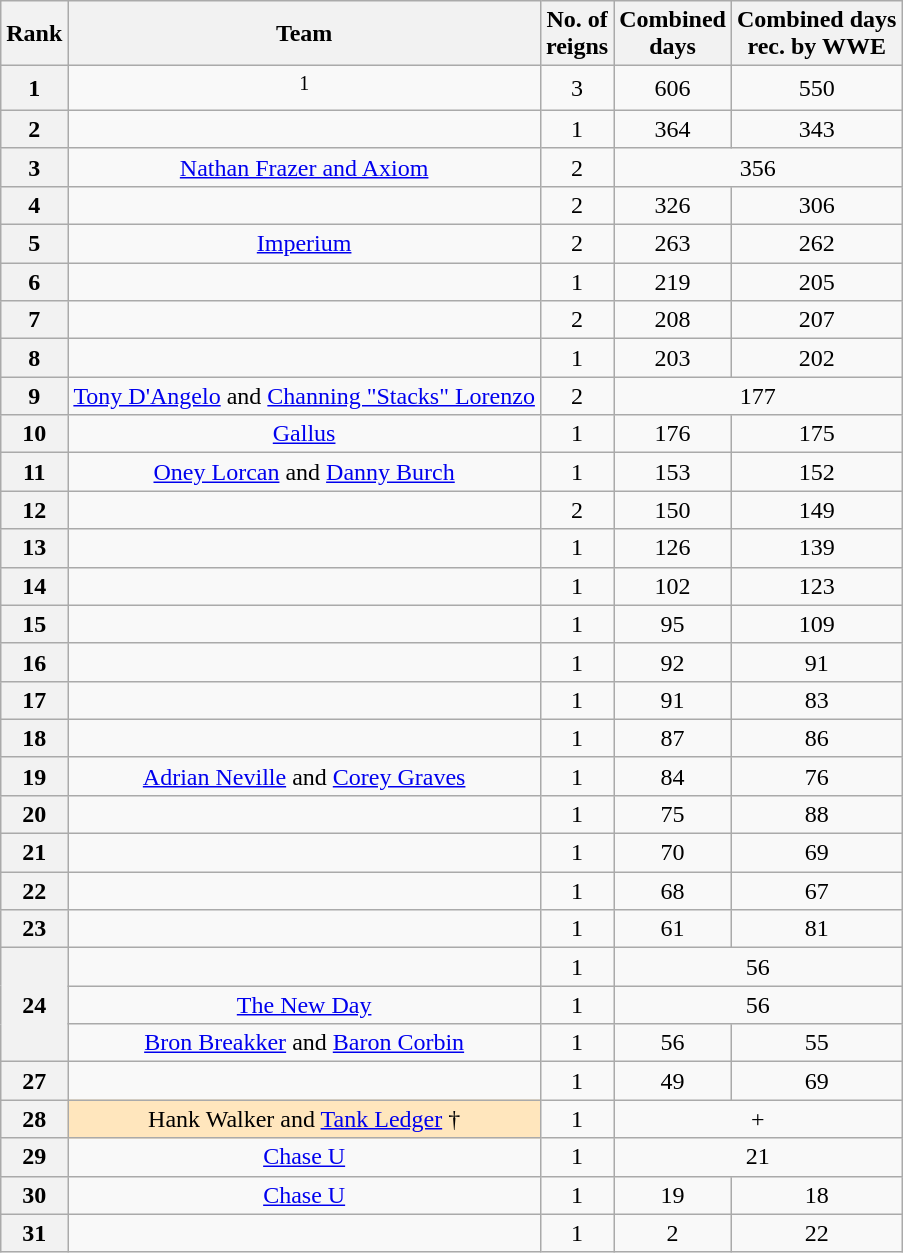<table class="wikitable sortable" style="text-align: center">
<tr>
<th>Rank</th>
<th>Team</th>
<th>No. of<br>reigns</th>
<th>Combined<br>days</th>
<th>Combined days<br>rec. by WWE</th>
</tr>
<tr>
<th>1</th>
<td><sup>1</sup> <br></td>
<td>3</td>
<td>606</td>
<td>550</td>
</tr>
<tr>
<th>2</th>
<td><br></td>
<td>1</td>
<td>364</td>
<td>343</td>
</tr>
<tr>
<th>3</th>
<td><a href='#'>Nathan Frazer and Axiom</a></td>
<td>2</td>
<td colspan="2">356</td>
</tr>
<tr>
<th>4</th>
<td><br></td>
<td>2</td>
<td>326</td>
<td>306</td>
</tr>
<tr>
<th>5</th>
<td><a href='#'>Imperium</a><br></td>
<td>2</td>
<td>263</td>
<td>262</td>
</tr>
<tr>
<th>6</th>
<td><br></td>
<td>1</td>
<td>219</td>
<td>205</td>
</tr>
<tr>
<th>7</th>
<td><br></td>
<td>2</td>
<td>208</td>
<td>207</td>
</tr>
<tr>
<th>8</th>
<td><br></td>
<td>1</td>
<td>203</td>
<td>202</td>
</tr>
<tr>
<th>9</th>
<td><a href='#'>Tony D'Angelo</a> and <a href='#'>Channing "Stacks" Lorenzo</a></td>
<td>2</td>
<td colspan="2">177</td>
</tr>
<tr>
<th>10</th>
<td><a href='#'>Gallus</a><br></td>
<td>1</td>
<td>176</td>
<td>175</td>
</tr>
<tr>
<th>11</th>
<td><a href='#'>Oney Lorcan</a> and <a href='#'>Danny Burch</a></td>
<td>1</td>
<td>153</td>
<td>152</td>
</tr>
<tr>
<th>12</th>
<td> <br></td>
<td>2</td>
<td>150</td>
<td>149</td>
</tr>
<tr>
<th>13</th>
<td><br></td>
<td>1</td>
<td>126</td>
<td>139</td>
</tr>
<tr>
<th>14</th>
<td></td>
<td>1</td>
<td>102</td>
<td>123</td>
</tr>
<tr>
<th>15</th>
<td><br></td>
<td>1</td>
<td>95</td>
<td>109</td>
</tr>
<tr>
<th>16</th>
<td> <br></td>
<td>1</td>
<td>92</td>
<td>91</td>
</tr>
<tr>
<th>17</th>
<td><br></td>
<td>1</td>
<td>91</td>
<td>83</td>
</tr>
<tr>
<th>18</th>
<td><br></td>
<td>1</td>
<td>87</td>
<td>86</td>
</tr>
<tr>
<th>19</th>
<td><a href='#'>Adrian Neville</a> and <a href='#'>Corey Graves</a></td>
<td>1</td>
<td>84</td>
<td>76</td>
</tr>
<tr>
<th>20</th>
<td><br></td>
<td>1</td>
<td>75</td>
<td>88</td>
</tr>
<tr>
<th>21</th>
<td><br></td>
<td>1</td>
<td>70</td>
<td>69</td>
</tr>
<tr>
<th>22</th>
<td><br></td>
<td>1</td>
<td>68</td>
<td>67</td>
</tr>
<tr>
<th>23</th>
<td><br></td>
<td>1</td>
<td>61</td>
<td>81</td>
</tr>
<tr>
<th rowspan=3>24</th>
<td><br></td>
<td>1</td>
<td colspan="2">56</td>
</tr>
<tr>
<td><a href='#'>The New Day</a><br></td>
<td>1</td>
<td colspan="2">56</td>
</tr>
<tr>
<td><a href='#'>Bron Breakker</a> and <a href='#'>Baron Corbin</a></td>
<td>1</td>
<td>56</td>
<td>55</td>
</tr>
<tr>
<th>27</th>
<td><br></td>
<td>1</td>
<td>49</td>
<td>69</td>
</tr>
<tr>
<th>28</th>
<td style="background: #ffe6bd">Hank Walker and <a href='#'>Tank Ledger</a> †</td>
<td>1</td>
<td colspan="2">+</td>
</tr>
<tr>
<th>29</th>
<td><a href='#'>Chase U</a><br></td>
<td>1</td>
<td colspan="2">21</td>
</tr>
<tr>
<th>30</th>
<td><a href='#'>Chase U</a><br></td>
<td>1</td>
<td>19</td>
<td>18</td>
</tr>
<tr>
<th>31</th>
<td><br></td>
<td>1</td>
<td>2</td>
<td>22</td>
</tr>
</table>
